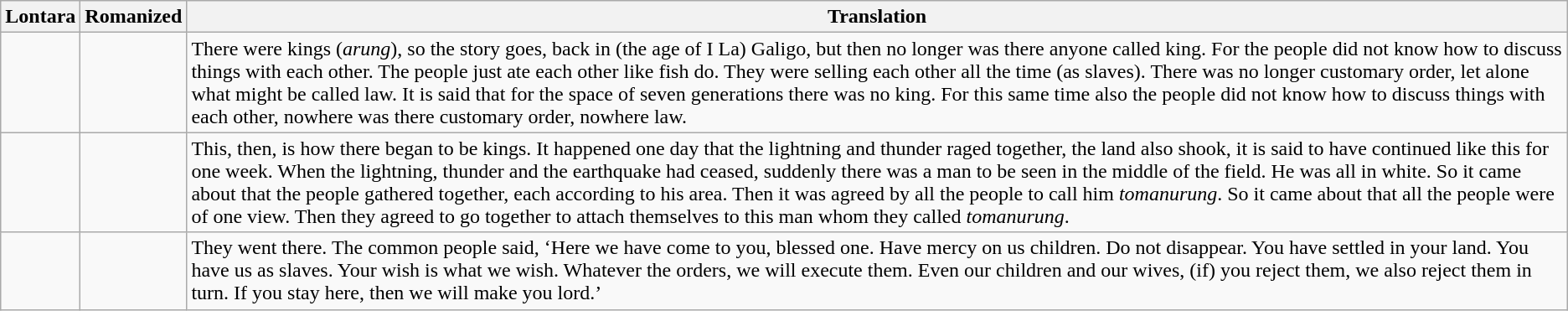<table class="wikitable">
<tr>
<th style="text-align: center">Lontara</th>
<th style="text-align: center">Romanized</th>
<th style="text-align: center">Translation</th>
</tr>
<tr>
<td></td>
<td></td>
<td>There were kings (<em>arung</em>), so the story goes, back in (the age of I La) Galigo, but then no longer was there anyone called king. For the people did not know how to discuss things with each other. The people just ate each other like fish do. They were selling each other all the time (as slaves). There was no longer customary order, let alone what might be called law. It is said that for the space of seven generations there was no king. For this same time also the people did not know how to discuss things with each other, nowhere was there customary order, nowhere law.</td>
</tr>
<tr>
<td></td>
<td></td>
<td>This, then, is how there began to be kings. It happened one day that the lightning and thunder raged together, the land also shook, it is said to have continued like this for one week. When the lightning, thunder and the earthquake had ceased, suddenly there was a man to be seen in the middle of the field. He was all in white. So it came about that the people gathered together, each according to his area. Then it was agreed by all the people to call him <em>tomanurung</em>. So it came about that all the people were of one view. Then they agreed to go together to attach themselves to this man whom they called <em>tomanurung</em>.</td>
</tr>
<tr>
<td></td>
<td></td>
<td>They went there. The common people said, ‘Here we have come to you, blessed one. Have mercy on us children. Do not disappear. You have settled in your land. You have us as slaves. Your wish is what we wish. Whatever the orders, we will execute them. Even our children and our wives, (if) you reject them, we also reject them in turn. If you stay here, then we will make you lord.’</td>
</tr>
</table>
